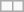<table style="float: right; margin-left:2em" class="wikitable">
<tr>
<td></td>
<td></td>
</tr>
</table>
